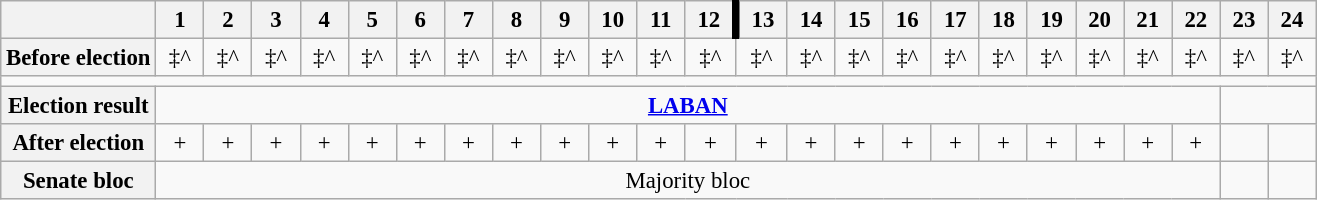<table class="wikitable" style="text-align:center; font-size:95%">
<tr>
<th></th>
<th width=25px>1</th>
<th width=25px>2</th>
<th width=25px>3</th>
<th width=25px>4</th>
<th width=25px>5</th>
<th width=25px>6</th>
<th width=25px>7</th>
<th width=25px>8</th>
<th width=25px>9</th>
<th width=25px>10</th>
<th width=25px>11</th>
<th width=25px>12</th>
<th width=25px style="border-left:5px solid black;">13</th>
<th width=25px>14</th>
<th width=25px>15</th>
<th width=25px>16</th>
<th width=25px>17</th>
<th width=25px>18</th>
<th width=25px>19</th>
<th width=25px>20</th>
<th width=25px>21</th>
<th width=25px>22</th>
<th width=25px>23</th>
<th width=25px>24</th>
</tr>
<tr>
<th>Before election</th>
<td>‡^</td>
<td>‡^</td>
<td>‡^</td>
<td>‡^</td>
<td>‡^</td>
<td>‡^</td>
<td>‡^</td>
<td>‡^</td>
<td>‡^</td>
<td>‡^</td>
<td>‡^</td>
<td>‡^</td>
<td>‡^</td>
<td>‡^</td>
<td>‡^</td>
<td>‡^</td>
<td>‡^</td>
<td>‡^</td>
<td>‡^</td>
<td>‡^</td>
<td>‡^</td>
<td>‡^</td>
<td>‡^</td>
<td>‡^</td>
</tr>
<tr>
<td colspan=25></td>
</tr>
<tr>
<th>Election result</th>
<td colspan=22 bgcolor=><strong><a href='#'>LABAN</a></strong></td>
<td colspan=2 bgcolor=><strong><a href='#'></a></strong></td>
</tr>
<tr>
<th>After election</th>
<td bgcolor=>+</td>
<td bgcolor=>+</td>
<td bgcolor=>+</td>
<td bgcolor=>+</td>
<td bgcolor=>+</td>
<td bgcolor=>+</td>
<td bgcolor=>+</td>
<td bgcolor=>+</td>
<td bgcolor=>+</td>
<td bgcolor=>+</td>
<td bgcolor=>+</td>
<td bgcolor=>+</td>
<td bgcolor=>+</td>
<td bgcolor=>+</td>
<td bgcolor=>+</td>
<td bgcolor=>+</td>
<td bgcolor=>+</td>
<td bgcolor=>+</td>
<td bgcolor=>+</td>
<td bgcolor=>+</td>
<td bgcolor=>+</td>
<td bgcolor=>+</td>
<td bgcolor=></td>
<td bgcolor=></td>
</tr>
<tr>
<th>Senate bloc</th>
<td colspan=22 bgcolor=>Majority bloc</td>
<td bgcolor=></td>
<td></td>
</tr>
</table>
